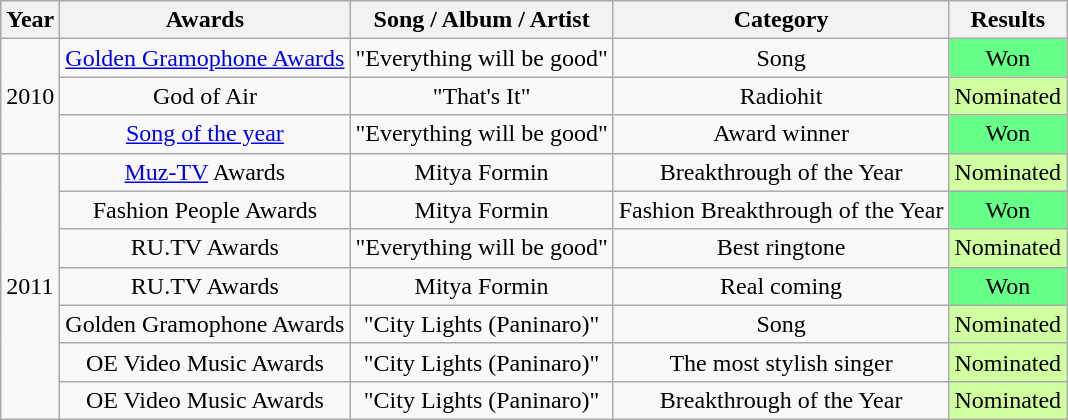<table class="wikitable">
<tr>
<th>Year</th>
<th>Awards</th>
<th>Song / Album / Artist</th>
<th>Category</th>
<th>Results</th>
</tr>
<tr>
<td rowspan="3">2010</td>
<td align="center"><a href='#'>Golden Gramophone Awards</a><br></td>
<td align="center">"Everything will be good"</td>
<td align="center">Song</td>
<td style="text-align:center; background:#66FF88">Won</td>
</tr>
<tr>
<td align="center">God of Air</td>
<td align="center">"That's It"</td>
<td align="center">Radiohit</td>
<td style="text-align:center; background:#CFFF9F">Nominated</td>
</tr>
<tr>
<td align="center"><a href='#'>Song of the year</a></td>
<td align="center">"Everything will be good"</td>
<td align="center">Award winner</td>
<td style="text-align:center; background:#66FF88">Won</td>
</tr>
<tr>
<td rowspan="7">2011</td>
<td align="center"><a href='#'>Muz-TV</a> Awards</td>
<td align="center">Mitya Formin</td>
<td align="center">Breakthrough of the Year</td>
<td style="text-align:center; background:#CFFF9F">Nominated</td>
</tr>
<tr>
<td align="center">Fashion People Awards</td>
<td align="center">Mitya Formin</td>
<td align="center">Fashion Breakthrough of the Year</td>
<td style="text-align:center; background:#66FF88">Won</td>
</tr>
<tr>
<td align="center">RU.TV Awards</td>
<td align="center">"Everything will be good"</td>
<td align="center">Best ringtone</td>
<td style="text-align:center; background:#CFFF9F">Nominated</td>
</tr>
<tr>
<td align="center">RU.TV Awards</td>
<td align="center">Mitya Formin</td>
<td align="center">Real coming</td>
<td style="text-align:center; background:#66FF88">Won</td>
</tr>
<tr>
<td align="center">Golden Gramophone Awards<br></td>
<td align="center">"City Lights (Paninaro)"</td>
<td align="center">Song</td>
<td style="text-align:center; background:#CFFF9F">Nominated</td>
</tr>
<tr>
<td align="center">OE Video Music Awards</td>
<td align="center">"City Lights (Paninaro)"</td>
<td align="center">The most stylish singer</td>
<td style="text-align:center; background:#CFFF9F">Nominated</td>
</tr>
<tr>
<td align="center">OE Video Music Awards</td>
<td align="center">"City Lights (Paninaro)"</td>
<td align="center">Breakthrough of the Year</td>
<td style="text-align:center; background:#CFFF9F">Nominated</td>
</tr>
</table>
